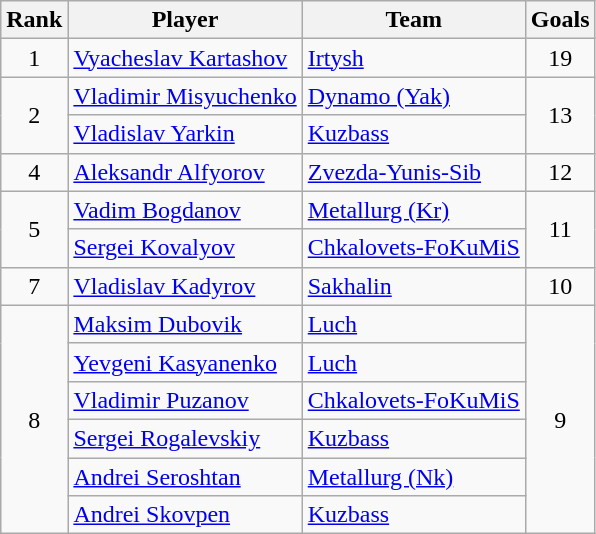<table class="wikitable">
<tr>
<th>Rank</th>
<th>Player</th>
<th>Team</th>
<th>Goals</th>
</tr>
<tr>
<td align=center>1</td>
<td> <a href='#'>Vyacheslav Kartashov</a></td>
<td><a href='#'>Irtysh</a></td>
<td align=center>19</td>
</tr>
<tr>
<td rowspan=2 align=center>2</td>
<td> <a href='#'>Vladimir Misyuchenko</a></td>
<td><a href='#'>Dynamo (Yak)</a></td>
<td rowspan=2 align=center>13</td>
</tr>
<tr>
<td> <a href='#'>Vladislav Yarkin</a></td>
<td><a href='#'>Kuzbass</a></td>
</tr>
<tr>
<td align=center>4</td>
<td> <a href='#'>Aleksandr Alfyorov</a></td>
<td><a href='#'>Zvezda-Yunis-Sib</a></td>
<td align=center>12</td>
</tr>
<tr>
<td rowspan=2 align=center>5</td>
<td> <a href='#'>Vadim Bogdanov</a></td>
<td><a href='#'>Metallurg (Kr)</a></td>
<td rowspan=2 align=center>11</td>
</tr>
<tr>
<td> <a href='#'>Sergei Kovalyov</a></td>
<td><a href='#'>Chkalovets-FoKuMiS</a></td>
</tr>
<tr>
<td align=center>7</td>
<td> <a href='#'>Vladislav Kadyrov</a></td>
<td><a href='#'>Sakhalin</a></td>
<td align=center>10</td>
</tr>
<tr>
<td rowspan=6 align=center>8</td>
<td> <a href='#'>Maksim Dubovik</a></td>
<td><a href='#'>Luch</a></td>
<td rowspan=6 align=center>9</td>
</tr>
<tr>
<td> <a href='#'>Yevgeni Kasyanenko</a></td>
<td><a href='#'>Luch</a></td>
</tr>
<tr>
<td> <a href='#'>Vladimir Puzanov</a></td>
<td><a href='#'>Chkalovets-FoKuMiS</a></td>
</tr>
<tr>
<td> <a href='#'>Sergei Rogalevskiy</a></td>
<td><a href='#'>Kuzbass</a></td>
</tr>
<tr>
<td> <a href='#'>Andrei Seroshtan</a></td>
<td><a href='#'>Metallurg (Nk)</a></td>
</tr>
<tr>
<td> <a href='#'>Andrei Skovpen</a></td>
<td><a href='#'>Kuzbass</a></td>
</tr>
</table>
